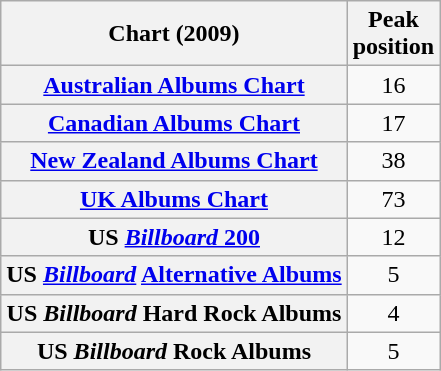<table class="wikitable sortable plainrowheaders">
<tr>
<th scope="col">Chart (2009)</th>
<th scope="col">Peak<br>position</th>
</tr>
<tr>
<th scope="row"><a href='#'>Australian Albums Chart</a></th>
<td style="text-align:center;">16</td>
</tr>
<tr>
<th scope="row"><a href='#'>Canadian Albums Chart</a></th>
<td style="text-align:center;">17</td>
</tr>
<tr>
<th scope="row"><a href='#'>New Zealand Albums Chart</a></th>
<td style="text-align:center;">38</td>
</tr>
<tr>
<th scope="row"><a href='#'>UK Albums Chart</a></th>
<td style="text-align:center;">73</td>
</tr>
<tr>
<th scope="row">US <a href='#'><em>Billboard</em> 200</a></th>
<td style="text-align:center;">12</td>
</tr>
<tr>
<th scope="row">US <em><a href='#'>Billboard</a></em> <a href='#'>Alternative Albums</a></th>
<td style="text-align:center;">5</td>
</tr>
<tr>
<th scope="row">US <em>Billboard</em> Hard Rock Albums</th>
<td style="text-align:center;">4</td>
</tr>
<tr>
<th scope="row">US <em>Billboard</em> Rock Albums</th>
<td style="text-align:center;">5</td>
</tr>
</table>
